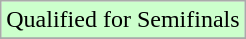<table class="wikitable">
<tr width=10px bgcolor="#ccffcc">
<td>Qualified for Semifinals</td>
</tr>
<tr>
</tr>
</table>
